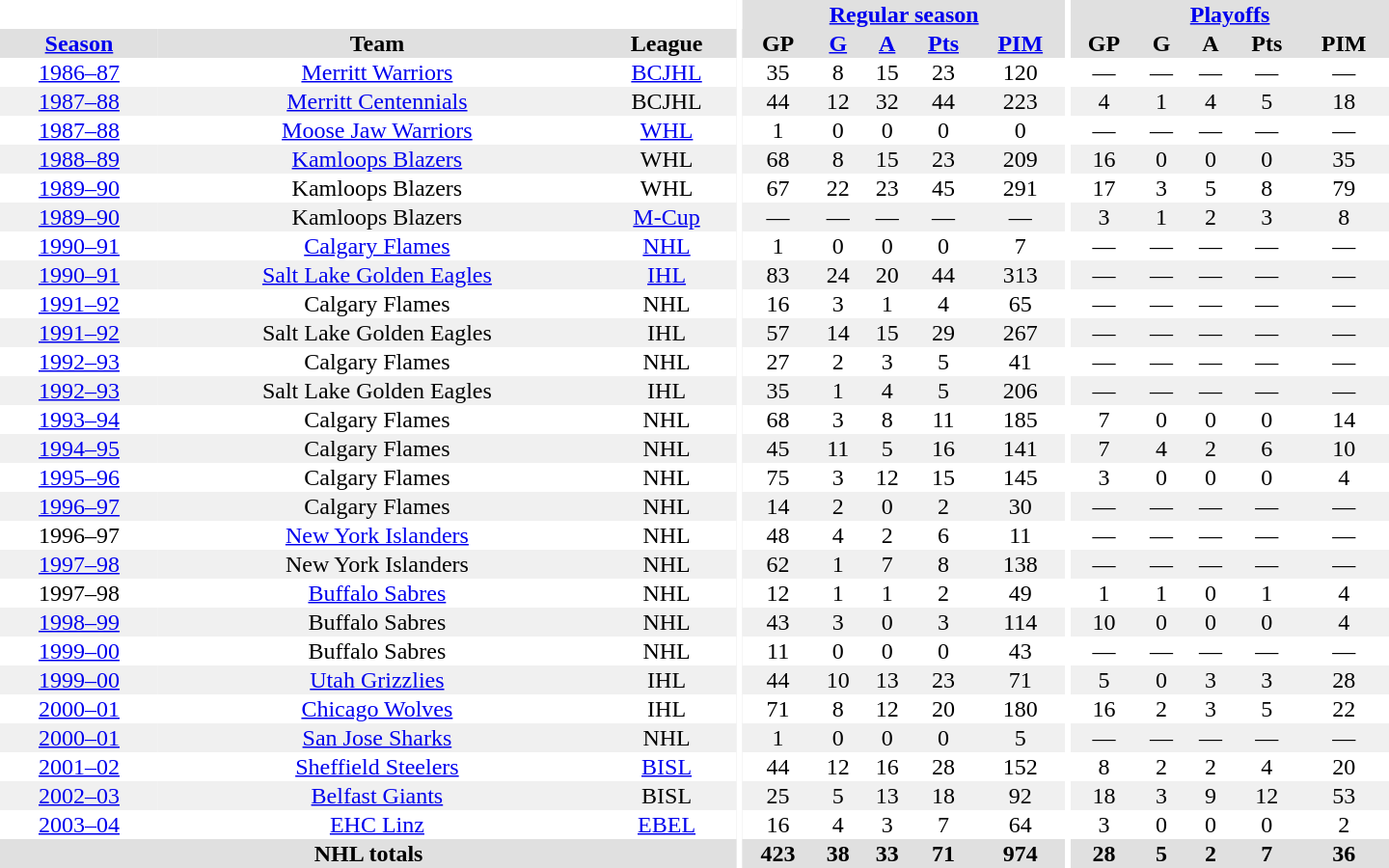<table border="0" cellpadding="1" cellspacing="0" style="text-align:center; width:60em">
<tr bgcolor="#e0e0e0">
<th colspan="3" bgcolor="#ffffff"></th>
<th rowspan="100" bgcolor="#ffffff"></th>
<th colspan="5"><a href='#'>Regular season</a></th>
<th rowspan="100" bgcolor="#ffffff"></th>
<th colspan="5"><a href='#'>Playoffs</a></th>
</tr>
<tr bgcolor="#e0e0e0">
<th><a href='#'>Season</a></th>
<th>Team</th>
<th>League</th>
<th>GP</th>
<th><a href='#'>G</a></th>
<th><a href='#'>A</a></th>
<th><a href='#'>Pts</a></th>
<th><a href='#'>PIM</a></th>
<th>GP</th>
<th>G</th>
<th>A</th>
<th>Pts</th>
<th>PIM</th>
</tr>
<tr>
<td><a href='#'>1986–87</a></td>
<td><a href='#'>Merritt Warriors</a></td>
<td><a href='#'>BCJHL</a></td>
<td>35</td>
<td>8</td>
<td>15</td>
<td>23</td>
<td>120</td>
<td>—</td>
<td>—</td>
<td>—</td>
<td>—</td>
<td>—</td>
</tr>
<tr bgcolor="#f0f0f0">
<td><a href='#'>1987–88</a></td>
<td><a href='#'>Merritt Centennials</a></td>
<td>BCJHL</td>
<td>44</td>
<td>12</td>
<td>32</td>
<td>44</td>
<td>223</td>
<td>4</td>
<td>1</td>
<td>4</td>
<td>5</td>
<td>18</td>
</tr>
<tr>
<td><a href='#'>1987–88</a></td>
<td><a href='#'>Moose Jaw Warriors</a></td>
<td><a href='#'>WHL</a></td>
<td>1</td>
<td>0</td>
<td>0</td>
<td>0</td>
<td>0</td>
<td>—</td>
<td>—</td>
<td>—</td>
<td>—</td>
<td>—</td>
</tr>
<tr bgcolor="#f0f0f0">
<td><a href='#'>1988–89</a></td>
<td><a href='#'>Kamloops Blazers</a></td>
<td>WHL</td>
<td>68</td>
<td>8</td>
<td>15</td>
<td>23</td>
<td>209</td>
<td>16</td>
<td>0</td>
<td>0</td>
<td>0</td>
<td>35</td>
</tr>
<tr>
<td><a href='#'>1989–90</a></td>
<td>Kamloops Blazers</td>
<td>WHL</td>
<td>67</td>
<td>22</td>
<td>23</td>
<td>45</td>
<td>291</td>
<td>17</td>
<td>3</td>
<td>5</td>
<td>8</td>
<td>79</td>
</tr>
<tr bgcolor="#f0f0f0">
<td><a href='#'>1989–90</a></td>
<td>Kamloops Blazers</td>
<td><a href='#'>M-Cup</a></td>
<td>—</td>
<td>—</td>
<td>—</td>
<td>—</td>
<td>—</td>
<td>3</td>
<td>1</td>
<td>2</td>
<td>3</td>
<td>8</td>
</tr>
<tr>
<td><a href='#'>1990–91</a></td>
<td><a href='#'>Calgary Flames</a></td>
<td><a href='#'>NHL</a></td>
<td>1</td>
<td>0</td>
<td>0</td>
<td>0</td>
<td>7</td>
<td>—</td>
<td>—</td>
<td>—</td>
<td>—</td>
<td>—</td>
</tr>
<tr bgcolor="#f0f0f0">
<td><a href='#'>1990–91</a></td>
<td><a href='#'>Salt Lake Golden Eagles</a></td>
<td><a href='#'>IHL</a></td>
<td>83</td>
<td>24</td>
<td>20</td>
<td>44</td>
<td>313</td>
<td>—</td>
<td>—</td>
<td>—</td>
<td>—</td>
<td>—</td>
</tr>
<tr>
<td><a href='#'>1991–92</a></td>
<td>Calgary Flames</td>
<td>NHL</td>
<td>16</td>
<td>3</td>
<td>1</td>
<td>4</td>
<td>65</td>
<td>—</td>
<td>—</td>
<td>—</td>
<td>—</td>
<td>—</td>
</tr>
<tr bgcolor="#f0f0f0">
<td><a href='#'>1991–92</a></td>
<td>Salt Lake Golden Eagles</td>
<td>IHL</td>
<td>57</td>
<td>14</td>
<td>15</td>
<td>29</td>
<td>267</td>
<td>—</td>
<td>—</td>
<td>—</td>
<td>—</td>
<td>—</td>
</tr>
<tr>
<td><a href='#'>1992–93</a></td>
<td>Calgary Flames</td>
<td>NHL</td>
<td>27</td>
<td>2</td>
<td>3</td>
<td>5</td>
<td>41</td>
<td>—</td>
<td>—</td>
<td>—</td>
<td>—</td>
<td>—</td>
</tr>
<tr bgcolor="#f0f0f0">
<td><a href='#'>1992–93</a></td>
<td>Salt Lake Golden Eagles</td>
<td>IHL</td>
<td>35</td>
<td>1</td>
<td>4</td>
<td>5</td>
<td>206</td>
<td>—</td>
<td>—</td>
<td>—</td>
<td>—</td>
<td>—</td>
</tr>
<tr>
<td><a href='#'>1993–94</a></td>
<td>Calgary Flames</td>
<td>NHL</td>
<td>68</td>
<td>3</td>
<td>8</td>
<td>11</td>
<td>185</td>
<td>7</td>
<td>0</td>
<td>0</td>
<td>0</td>
<td>14</td>
</tr>
<tr bgcolor="#f0f0f0">
<td><a href='#'>1994–95</a></td>
<td>Calgary Flames</td>
<td>NHL</td>
<td>45</td>
<td>11</td>
<td>5</td>
<td>16</td>
<td>141</td>
<td>7</td>
<td>4</td>
<td>2</td>
<td>6</td>
<td>10</td>
</tr>
<tr>
<td><a href='#'>1995–96</a></td>
<td>Calgary Flames</td>
<td>NHL</td>
<td>75</td>
<td>3</td>
<td>12</td>
<td>15</td>
<td>145</td>
<td>3</td>
<td>0</td>
<td>0</td>
<td>0</td>
<td>4</td>
</tr>
<tr bgcolor="#f0f0f0">
<td><a href='#'>1996–97</a></td>
<td>Calgary Flames</td>
<td>NHL</td>
<td>14</td>
<td>2</td>
<td>0</td>
<td>2</td>
<td>30</td>
<td>—</td>
<td>—</td>
<td>—</td>
<td>—</td>
<td>—</td>
</tr>
<tr>
<td>1996–97</td>
<td><a href='#'>New York Islanders</a></td>
<td>NHL</td>
<td>48</td>
<td>4</td>
<td>2</td>
<td>6</td>
<td>11</td>
<td>—</td>
<td>—</td>
<td>—</td>
<td>—</td>
<td>—</td>
</tr>
<tr bgcolor="#f0f0f0">
<td><a href='#'>1997–98</a></td>
<td>New York Islanders</td>
<td>NHL</td>
<td>62</td>
<td>1</td>
<td>7</td>
<td>8</td>
<td>138</td>
<td>—</td>
<td>—</td>
<td>—</td>
<td>—</td>
<td>—</td>
</tr>
<tr>
<td>1997–98</td>
<td><a href='#'>Buffalo Sabres</a></td>
<td>NHL</td>
<td>12</td>
<td>1</td>
<td>1</td>
<td>2</td>
<td>49</td>
<td>1</td>
<td>1</td>
<td>0</td>
<td>1</td>
<td>4</td>
</tr>
<tr bgcolor="#f0f0f0">
<td><a href='#'>1998–99</a></td>
<td>Buffalo Sabres</td>
<td>NHL</td>
<td>43</td>
<td>3</td>
<td>0</td>
<td>3</td>
<td>114</td>
<td>10</td>
<td>0</td>
<td>0</td>
<td>0</td>
<td>4</td>
</tr>
<tr>
<td><a href='#'>1999–00</a></td>
<td>Buffalo Sabres</td>
<td>NHL</td>
<td>11</td>
<td>0</td>
<td>0</td>
<td>0</td>
<td>43</td>
<td>—</td>
<td>—</td>
<td>—</td>
<td>—</td>
<td>—</td>
</tr>
<tr bgcolor="#f0f0f0">
<td><a href='#'>1999–00</a></td>
<td><a href='#'>Utah Grizzlies</a></td>
<td>IHL</td>
<td>44</td>
<td>10</td>
<td>13</td>
<td>23</td>
<td>71</td>
<td>5</td>
<td>0</td>
<td>3</td>
<td>3</td>
<td>28</td>
</tr>
<tr>
<td><a href='#'>2000–01</a></td>
<td><a href='#'>Chicago Wolves</a></td>
<td>IHL</td>
<td>71</td>
<td>8</td>
<td>12</td>
<td>20</td>
<td>180</td>
<td>16</td>
<td>2</td>
<td>3</td>
<td>5</td>
<td>22</td>
</tr>
<tr bgcolor="#f0f0f0">
<td><a href='#'>2000–01</a></td>
<td><a href='#'>San Jose Sharks</a></td>
<td>NHL</td>
<td>1</td>
<td>0</td>
<td>0</td>
<td>0</td>
<td>5</td>
<td>—</td>
<td>—</td>
<td>—</td>
<td>—</td>
<td>—</td>
</tr>
<tr>
<td><a href='#'>2001–02</a></td>
<td><a href='#'>Sheffield Steelers</a></td>
<td><a href='#'>BISL</a></td>
<td>44</td>
<td>12</td>
<td>16</td>
<td>28</td>
<td>152</td>
<td>8</td>
<td>2</td>
<td>2</td>
<td>4</td>
<td>20</td>
</tr>
<tr bgcolor="#f0f0f0">
<td><a href='#'>2002–03</a></td>
<td><a href='#'>Belfast Giants</a></td>
<td>BISL</td>
<td>25</td>
<td>5</td>
<td>13</td>
<td>18</td>
<td>92</td>
<td>18</td>
<td>3</td>
<td>9</td>
<td>12</td>
<td>53</td>
</tr>
<tr>
<td><a href='#'>2003–04</a></td>
<td><a href='#'>EHC Linz</a></td>
<td><a href='#'>EBEL</a></td>
<td>16</td>
<td>4</td>
<td>3</td>
<td>7</td>
<td>64</td>
<td>3</td>
<td>0</td>
<td>0</td>
<td>0</td>
<td>2</td>
</tr>
<tr bgcolor="#e0e0e0">
<th colspan="3">NHL totals</th>
<th>423</th>
<th>38</th>
<th>33</th>
<th>71</th>
<th>974</th>
<th>28</th>
<th>5</th>
<th>2</th>
<th>7</th>
<th>36</th>
</tr>
</table>
